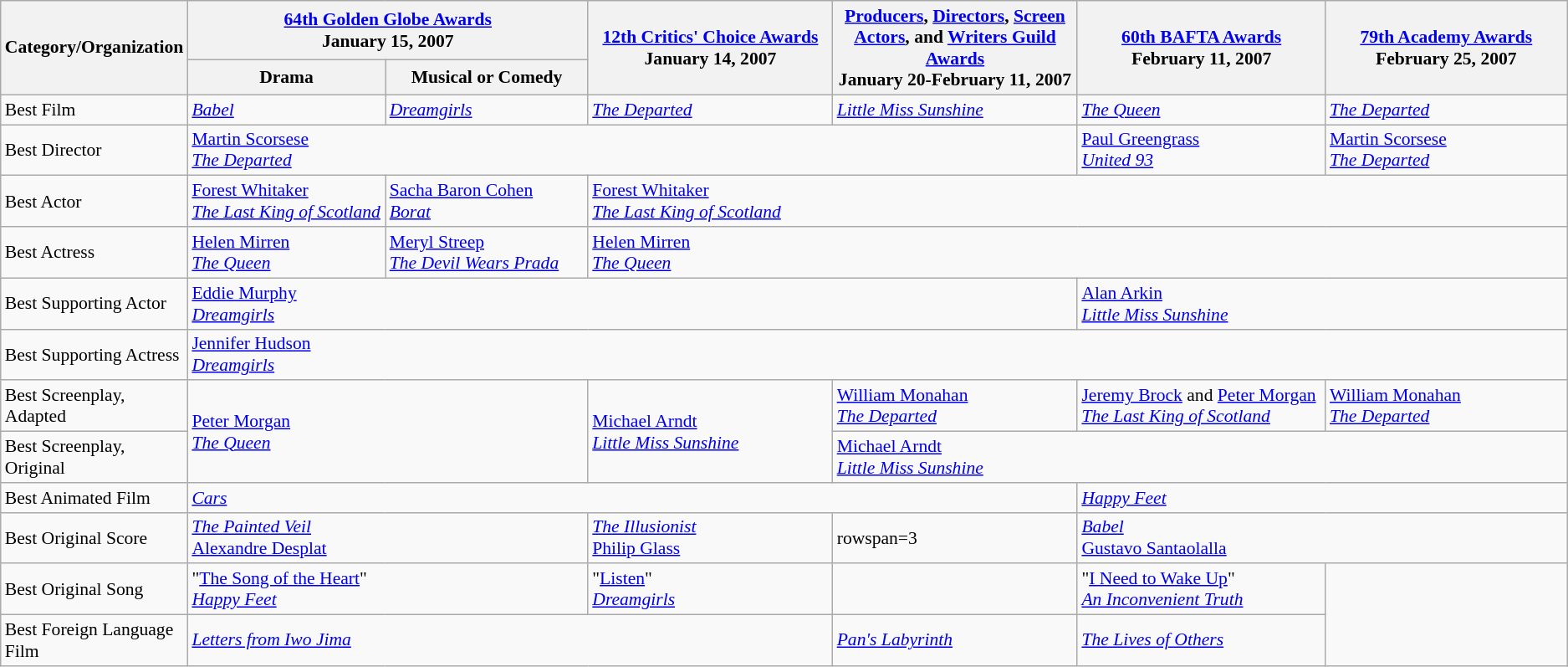<table class="wikitable" style="font-size: 90%;">
<tr>
<th rowspan="2" style="width:20px;">Category/Organization</th>
<th colspan="2" style="width:250px;"><a href='#'>64th Golden Globe Awards</a><br>January 15, 2007</th>
<th rowspan="2" style="width:250px;"><a href='#'>12th Critics' Choice Awards</a><br>January 14, 2007</th>
<th rowspan="2" style="width:250px;"><a href='#'>Producers</a>, <a href='#'>Directors</a>, <a href='#'>Screen Actors</a>, and <a href='#'>Writers Guild Awards</a><br>January 20-February 11, 2007</th>
<th rowspan="2" style="width:250px;"><a href='#'>60th BAFTA Awards</a><br>February 11, 2007</th>
<th rowspan="2" style="width:250px;"><a href='#'>79th Academy Awards</a><br>February 25, 2007</th>
</tr>
<tr>
<th width=200>Drama</th>
<th style="width:200px;">Musical or Comedy</th>
</tr>
<tr>
<td>Best Film</td>
<td><em><a href='#'>Babel</a></em></td>
<td><em><a href='#'>Dreamgirls</a></em></td>
<td><em><a href='#'>The Departed</a></em></td>
<td><em><a href='#'>Little Miss Sunshine</a></em></td>
<td><em><a href='#'>The Queen</a></em></td>
<td><em><a href='#'>The Departed</a></em></td>
</tr>
<tr>
<td>Best Director</td>
<td colspan="4"><a href='#'>Martin Scorsese</a><br><em><a href='#'>The Departed</a></em></td>
<td><a href='#'>Paul Greengrass</a><br><em><a href='#'>United 93</a></em></td>
<td><a href='#'>Martin Scorsese</a><br><em><a href='#'>The Departed</a></em></td>
</tr>
<tr>
<td>Best Actor</td>
<td><a href='#'>Forest Whitaker</a><br><em><a href='#'>The Last King of Scotland</a></em></td>
<td><a href='#'>Sacha Baron Cohen</a><br><em><a href='#'>Borat</a></em></td>
<td colspan="4"><a href='#'>Forest Whitaker</a><br><em><a href='#'>The Last King of Scotland</a></em></td>
</tr>
<tr>
<td>Best Actress</td>
<td><a href='#'>Helen Mirren</a><br><em><a href='#'>The Queen</a></em></td>
<td><a href='#'>Meryl Streep</a><br><em><a href='#'>The Devil Wears Prada</a></em></td>
<td colspan="4"><a href='#'>Helen Mirren</a><br><em><a href='#'>The Queen</a></em></td>
</tr>
<tr>
<td>Best Supporting Actor</td>
<td colspan="4"><a href='#'>Eddie Murphy</a><br><em><a href='#'>Dreamgirls</a></em></td>
<td colspan="2"><a href='#'>Alan Arkin</a><br><em><a href='#'>Little Miss Sunshine</a></em></td>
</tr>
<tr>
<td>Best Supporting Actress</td>
<td colspan="6"><a href='#'>Jennifer Hudson</a><br><em><a href='#'>Dreamgirls</a></em></td>
</tr>
<tr>
<td>Best Screenplay, Adapted</td>
<td rowspan="2" colspan="2"><a href='#'>Peter Morgan</a><br><em><a href='#'>The Queen</a></em></td>
<td rowspan="2"><a href='#'>Michael Arndt</a><br><em><a href='#'>Little Miss Sunshine</a></em></td>
<td><a href='#'>William Monahan</a><br><em><a href='#'>The Departed</a></em></td>
<td><a href='#'>Jeremy Brock</a> and <a href='#'>Peter Morgan</a><br><em><a href='#'>The Last King of Scotland</a></em></td>
<td><a href='#'>William Monahan</a><br><em><a href='#'>The Departed</a></em></td>
</tr>
<tr>
<td>Best Screenplay, Original</td>
<td colspan="3"><a href='#'>Michael Arndt</a><br><em><a href='#'>Little Miss Sunshine</a></em></td>
</tr>
<tr>
<td>Best Animated Film</td>
<td colspan="4"><em><a href='#'>Cars</a></em></td>
<td colspan="2"><em><a href='#'>Happy Feet</a></em></td>
</tr>
<tr>
<td>Best Original Score</td>
<td colspan="2"><em><a href='#'>The Painted Veil</a></em><br><a href='#'>Alexandre Desplat</a></td>
<td><em><a href='#'>The Illusionist</a></em><br><a href='#'>Philip Glass</a></td>
<td>rowspan=3 </td>
<td colspan="2"><em><a href='#'>Babel</a></em><br><a href='#'>Gustavo Santaolalla</a></td>
</tr>
<tr>
<td>Best Original Song</td>
<td colspan="2">"<a href='#'>The Song of the Heart</a>"<br><em><a href='#'>Happy Feet</a></em></td>
<td>"<a href='#'>Listen</a>"<br><em><a href='#'>Dreamgirls</a></em></td>
<td></td>
<td>"<a href='#'>I Need to Wake Up</a>"<br><em><a href='#'>An Inconvenient Truth</a></em></td>
</tr>
<tr>
<td>Best Foreign Language Film</td>
<td colspan="3"><em><a href='#'>Letters from Iwo Jima</a></em></td>
<td><em><a href='#'>Pan's Labyrinth</a></em></td>
<td><em><a href='#'>The Lives of Others</a></em></td>
</tr>
</table>
